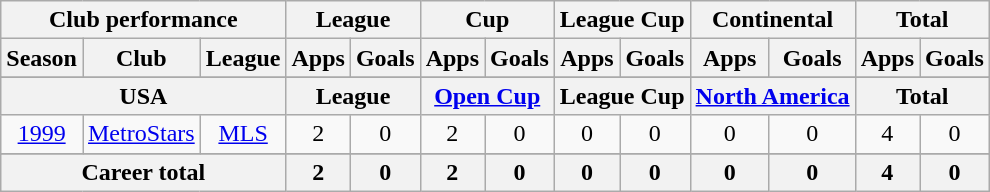<table class="wikitable" style="text-align:center">
<tr>
<th colspan=3>Club performance</th>
<th colspan=2>League</th>
<th colspan=2>Cup</th>
<th colspan=2>League Cup</th>
<th colspan=2>Continental</th>
<th colspan=2>Total</th>
</tr>
<tr>
<th>Season</th>
<th>Club</th>
<th>League</th>
<th>Apps</th>
<th>Goals</th>
<th>Apps</th>
<th>Goals</th>
<th>Apps</th>
<th>Goals</th>
<th>Apps</th>
<th>Goals</th>
<th>Apps</th>
<th>Goals</th>
</tr>
<tr>
</tr>
<tr>
<th colspan=3>USA</th>
<th colspan=2>League</th>
<th colspan=2><a href='#'>Open Cup</a></th>
<th colspan=2>League Cup</th>
<th colspan=2><a href='#'>North America</a></th>
<th colspan=2>Total</th>
</tr>
<tr>
<td><a href='#'>1999</a></td>
<td><a href='#'>MetroStars</a></td>
<td><a href='#'>MLS</a></td>
<td>2</td>
<td>0</td>
<td>2</td>
<td>0</td>
<td>0</td>
<td>0</td>
<td>0</td>
<td>0</td>
<td>4</td>
<td>0</td>
</tr>
<tr>
</tr>
<tr>
<th colspan=3>Career total</th>
<th>2</th>
<th>0</th>
<th>2</th>
<th>0</th>
<th>0</th>
<th>0</th>
<th>0</th>
<th>0</th>
<th>4</th>
<th>0</th>
</tr>
</table>
